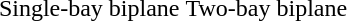<table style="margin:auto; text-align:center;">
<tr>
<td><br>Single-bay biplane</td>
<td><br>Two-bay biplane</td>
</tr>
</table>
